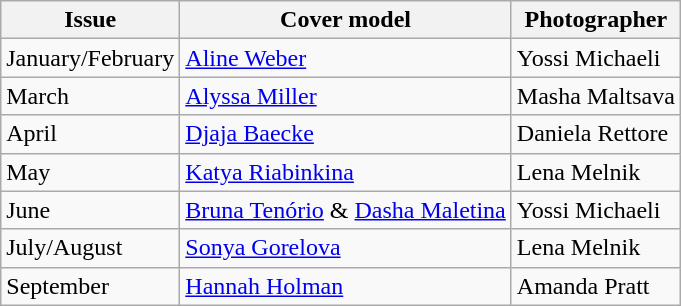<table class="sortable wikitable">
<tr>
<th>Issue</th>
<th>Cover model</th>
<th>Photographer</th>
</tr>
<tr>
<td>January/February</td>
<td><a href='#'>Aline Weber</a></td>
<td>Yossi Michaeli</td>
</tr>
<tr>
<td>March</td>
<td><a href='#'>Alyssa Miller</a></td>
<td>Masha Maltsava</td>
</tr>
<tr>
<td>April</td>
<td><a href='#'>Djaja Baecke</a></td>
<td>Daniela Rettore</td>
</tr>
<tr>
<td>May</td>
<td><a href='#'>Katya Riabinkina</a></td>
<td>Lena Melnik</td>
</tr>
<tr>
<td>June</td>
<td><a href='#'>Bruna Tenório</a> & <a href='#'>Dasha Maletina</a></td>
<td>Yossi Michaeli</td>
</tr>
<tr>
<td>July/August</td>
<td><a href='#'>Sonya Gorelova</a></td>
<td>Lena Melnik</td>
</tr>
<tr>
<td>September</td>
<td><a href='#'>Hannah Holman</a></td>
<td>Amanda Pratt</td>
</tr>
</table>
